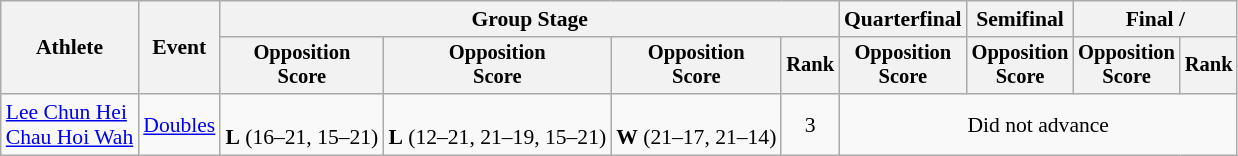<table class="wikitable" style="font-size:90%">
<tr>
<th rowspan=2>Athlete</th>
<th rowspan=2>Event</th>
<th colspan=4>Group Stage</th>
<th>Quarterfinal</th>
<th>Semifinal</th>
<th colspan=2>Final / </th>
</tr>
<tr style="font-size:95%">
<th>Opposition<br>Score</th>
<th>Opposition<br>Score</th>
<th>Opposition<br>Score</th>
<th>Rank</th>
<th>Opposition<br>Score</th>
<th>Opposition<br>Score</th>
<th>Opposition<br>Score</th>
<th>Rank</th>
</tr>
<tr align=center>
<td align=left><a href='#'>Lee Chun Hei</a><br><a href='#'>Chau Hoi Wah</a></td>
<td align=left><a href='#'>Doubles</a></td>
<td><br><strong>L</strong> (16–21, 15–21)</td>
<td><br><strong>L</strong> (12–21, 21–19, 15–21)</td>
<td><br><strong>W</strong> (21–17, 21–14)</td>
<td>3</td>
<td colspan=4>Did not advance</td>
</tr>
</table>
